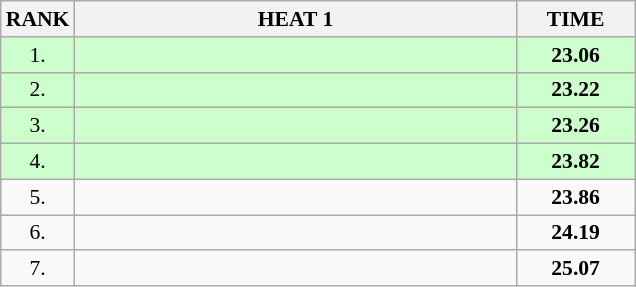<table class="wikitable" style="border-collapse: collapse; font-size: 90%;">
<tr>
<th>RANK</th>
<th style="width: 20em">HEAT 1</th>
<th style="width: 5em">TIME</th>
</tr>
<tr style="background:#ccffcc;">
<td align="center">1.</td>
<td></td>
<td align="center"><strong>23.06</strong></td>
</tr>
<tr style="background:#ccffcc;">
<td align="center">2.</td>
<td></td>
<td align="center"><strong>23.22</strong></td>
</tr>
<tr style="background:#ccffcc;">
<td align="center">3.</td>
<td></td>
<td align="center"><strong>23.26</strong></td>
</tr>
<tr style="background:#ccffcc;">
<td align="center">4.</td>
<td></td>
<td align="center"><strong>23.82</strong></td>
</tr>
<tr>
<td align="center">5.</td>
<td></td>
<td align="center"><strong>23.86</strong></td>
</tr>
<tr>
<td align="center">6.</td>
<td></td>
<td align="center"><strong>24.19</strong></td>
</tr>
<tr>
<td align="center">7.</td>
<td></td>
<td align="center"><strong>25.07</strong></td>
</tr>
</table>
